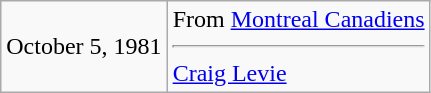<table class="wikitable">
<tr>
<td>October 5, 1981</td>
<td valign="top">From <a href='#'>Montreal Canadiens</a><hr><a href='#'>Craig Levie</a></td>
</tr>
</table>
